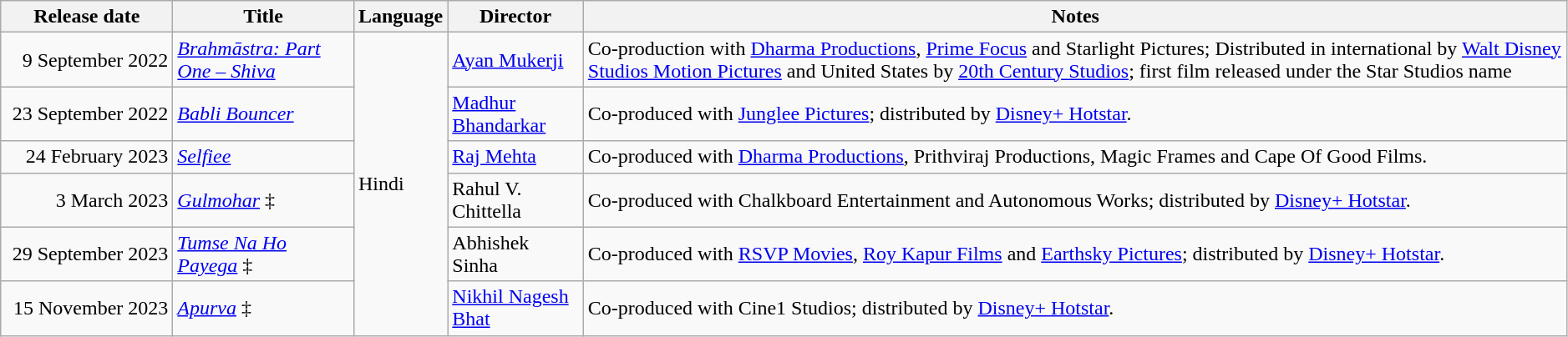<table class="wikitable plainrowheaders sortable" style="width:99%;">
<tr>
<th scope="col" style="width:130px;">Release date</th>
<th scope="col">Title</th>
<th scope="col">Language</th>
<th scope="col">Director</th>
<th scope="col" class="unsortable">Notes</th>
</tr>
<tr>
<td style="text-align:right;">9 September 2022</td>
<td><em><a href='#'>Brahmāstra: Part One – Shiva</a></em></td>
<td rowspan="6">Hindi</td>
<td><a href='#'>Ayan Mukerji</a></td>
<td>Co-production with <a href='#'>Dharma Productions</a>, <a href='#'>Prime Focus</a> and Starlight Pictures; Distributed in international by <a href='#'>Walt Disney Studios Motion Pictures</a> and United States by <a href='#'>20th Century Studios</a>; first film released under the Star Studios name</td>
</tr>
<tr>
<td style="text-align:right;">23 September 2022</td>
<td><em><a href='#'>Babli Bouncer</a></em> </td>
<td><a href='#'>Madhur Bhandarkar</a></td>
<td>Co-produced with <a href='#'>Junglee Pictures</a>; distributed by <a href='#'>Disney+ Hotstar</a>.</td>
</tr>
<tr>
<td style="text-align:right;">24 February 2023</td>
<td><em><a href='#'>Selfiee</a></em></td>
<td><a href='#'>Raj Mehta</a></td>
<td>Co-produced with <a href='#'>Dharma Productions</a>, Prithviraj Productions, Magic Frames and Cape Of Good Films.</td>
</tr>
<tr>
<td style="text-align:right;">3 March 2023</td>
<td><em><a href='#'>Gulmohar</a></em> ‡</td>
<td>Rahul V. Chittella</td>
<td>Co-produced with Chalkboard Entertainment and Autonomous Works; distributed by <a href='#'>Disney+ Hotstar</a>.</td>
</tr>
<tr>
<td style="text-align:right;">29 September 2023</td>
<td><em><a href='#'>Tumse Na Ho Payega</a></em> ‡</td>
<td>Abhishek Sinha</td>
<td>Co-produced with <a href='#'>RSVP Movies</a>, <a href='#'>Roy Kapur Films</a> and <a href='#'>Earthsky Pictures</a>; distributed by <a href='#'>Disney+ Hotstar</a>.</td>
</tr>
<tr>
<td style="text-align:right;">15 November 2023</td>
<td><em><a href='#'>Apurva</a></em> ‡</td>
<td><a href='#'>Nikhil Nagesh Bhat</a></td>
<td>Co-produced with Cine1 Studios; distributed by <a href='#'>Disney+ Hotstar</a>.</td>
</tr>
</table>
